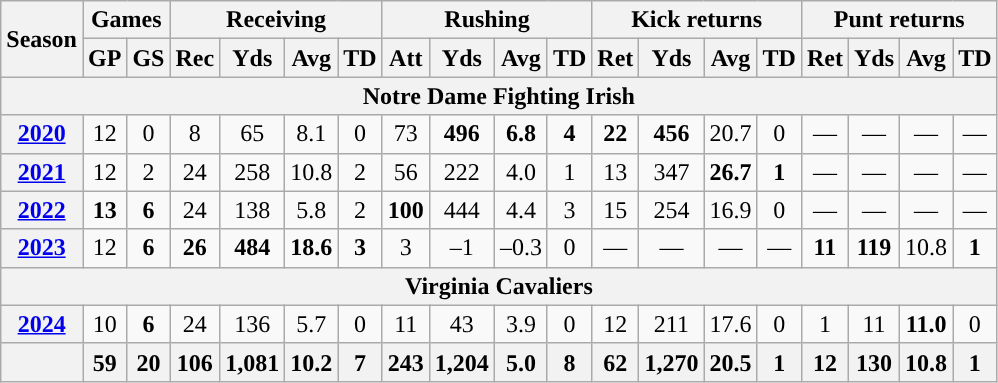<table class="wikitable" style="text-align:center">
<tr>
<th rowspan="2">Season</th>
<th colspan="2">Games</th>
<th colspan="4">Receiving</th>
<th colspan="4">Rushing</th>
<th colspan="4">Kick returns</th>
<th colspan="4">Punt returns</th>
</tr>
<tr>
<th>GP</th>
<th>GS</th>
<th>Rec</th>
<th>Yds</th>
<th>Avg</th>
<th>TD</th>
<th>Att</th>
<th>Yds</th>
<th>Avg</th>
<th>TD</th>
<th>Ret</th>
<th>Yds</th>
<th>Avg</th>
<th>TD</th>
<th>Ret</th>
<th>Yds</th>
<th>Avg</th>
<th>TD</th>
</tr>
<tr>
<th colspan="20">Notre Dame Fighting Irish</th>
</tr>
<tr>
<th><a href='#'>2020</a></th>
<td>12</td>
<td>0</td>
<td>8</td>
<td>65</td>
<td>8.1</td>
<td>0</td>
<td>73</td>
<td><strong>496</strong></td>
<td><strong>6.8</strong></td>
<td><strong>4</strong></td>
<td><strong>22</strong></td>
<td><strong>456</strong></td>
<td>20.7</td>
<td>0</td>
<td>—</td>
<td>—</td>
<td>—</td>
<td>—</td>
</tr>
<tr>
<th><a href='#'>2021</a></th>
<td>12</td>
<td>2</td>
<td>24</td>
<td>258</td>
<td>10.8</td>
<td>2</td>
<td>56</td>
<td>222</td>
<td>4.0</td>
<td>1</td>
<td>13</td>
<td>347</td>
<td><strong>26.7</strong></td>
<td><strong>1</strong></td>
<td>—</td>
<td>—</td>
<td>—</td>
<td>—</td>
</tr>
<tr>
<th><a href='#'>2022</a></th>
<td><strong>13</strong></td>
<td><strong>6</strong></td>
<td>24</td>
<td>138</td>
<td>5.8</td>
<td>2</td>
<td><strong>100</strong></td>
<td>444</td>
<td>4.4</td>
<td>3</td>
<td>15</td>
<td>254</td>
<td>16.9</td>
<td>0</td>
<td>—</td>
<td>—</td>
<td>—</td>
<td>—</td>
</tr>
<tr>
<th><a href='#'>2023</a></th>
<td>12</td>
<td><strong>6</strong></td>
<td><strong>26</strong></td>
<td><strong>484</strong></td>
<td><strong>18.6</strong></td>
<td><strong>3</strong></td>
<td>3</td>
<td>–1</td>
<td>–0.3</td>
<td>0</td>
<td>—</td>
<td>—</td>
<td>—</td>
<td>—</td>
<td><strong>11</strong></td>
<td><strong>119</strong></td>
<td>10.8</td>
<td><strong>1</strong></td>
</tr>
<tr>
<th colspan="20">Virginia Cavaliers</th>
</tr>
<tr>
<th><a href='#'>2024</a></th>
<td>10</td>
<td><strong>6</strong></td>
<td>24</td>
<td>136</td>
<td>5.7</td>
<td>0</td>
<td>11</td>
<td>43</td>
<td>3.9</td>
<td>0</td>
<td>12</td>
<td>211</td>
<td>17.6</td>
<td>0</td>
<td>1</td>
<td>11</td>
<td><strong>11.0</strong></td>
<td>0</td>
</tr>
<tr>
<th></th>
<th>59</th>
<th>20</th>
<th>106</th>
<th>1,081</th>
<th>10.2</th>
<th>7</th>
<th>243</th>
<th>1,204</th>
<th>5.0</th>
<th>8</th>
<th>62</th>
<th>1,270</th>
<th>20.5</th>
<th>1</th>
<th>12</th>
<th>130</th>
<th>10.8</th>
<th>1</th>
</tr>
</table>
